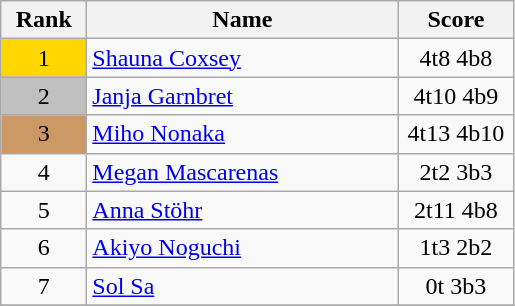<table class="wikitable">
<tr>
<th width = "50">Rank</th>
<th width = "200">Name</th>
<th width = "70">Score</th>
</tr>
<tr>
<td align="center" style="background: gold">1</td>
<td> <a href='#'>Shauna Coxsey</a></td>
<td align="center">4t8 4b8</td>
</tr>
<tr>
<td align="center" style="background: silver">2</td>
<td> <a href='#'>Janja Garnbret</a></td>
<td align="center">4t10 4b9</td>
</tr>
<tr>
<td align="center" style="background: #cc9966">3</td>
<td> <a href='#'>Miho Nonaka</a></td>
<td align="center">4t13 4b10</td>
</tr>
<tr>
<td align="center">4</td>
<td> <a href='#'>Megan Mascarenas</a></td>
<td align="center">2t2 3b3</td>
</tr>
<tr>
<td align="center">5</td>
<td> <a href='#'>Anna Stöhr</a></td>
<td align="center">2t11 4b8</td>
</tr>
<tr>
<td align="center">6</td>
<td> <a href='#'>Akiyo Noguchi</a></td>
<td align="center">1t3 2b2</td>
</tr>
<tr>
<td align="center">7</td>
<td> <a href='#'>Sol Sa</a></td>
<td align="center">0t 3b3</td>
</tr>
<tr>
</tr>
</table>
